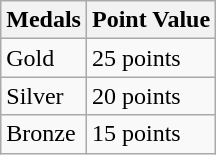<table class="wikitable">
<tr>
<th>Medals</th>
<th>Point Value</th>
</tr>
<tr>
<td>Gold</td>
<td>25 points</td>
</tr>
<tr>
<td>Silver</td>
<td>20 points</td>
</tr>
<tr>
<td>Bronze</td>
<td>15 points</td>
</tr>
</table>
